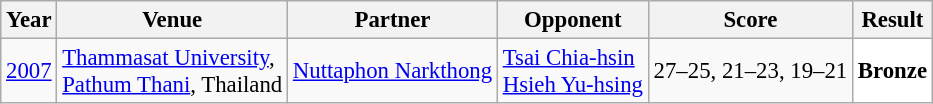<table class="sortable wikitable" style="font-size: 95%;">
<tr>
<th>Year</th>
<th>Venue</th>
<th>Partner</th>
<th>Opponent</th>
<th>Score</th>
<th>Result</th>
</tr>
<tr>
<td align="center"><a href='#'>2007</a></td>
<td align="left"><a href='#'>Thammasat University</a>,<br><a href='#'>Pathum Thani</a>, Thailand</td>
<td align="left"> <a href='#'>Nuttaphon Narkthong</a></td>
<td align="left"> <a href='#'>Tsai Chia-hsin</a><br> <a href='#'>Hsieh Yu-hsing</a></td>
<td align="left">27–25, 21–23, 19–21</td>
<td style="text-align:left; background:white"> <strong>Bronze</strong></td>
</tr>
</table>
